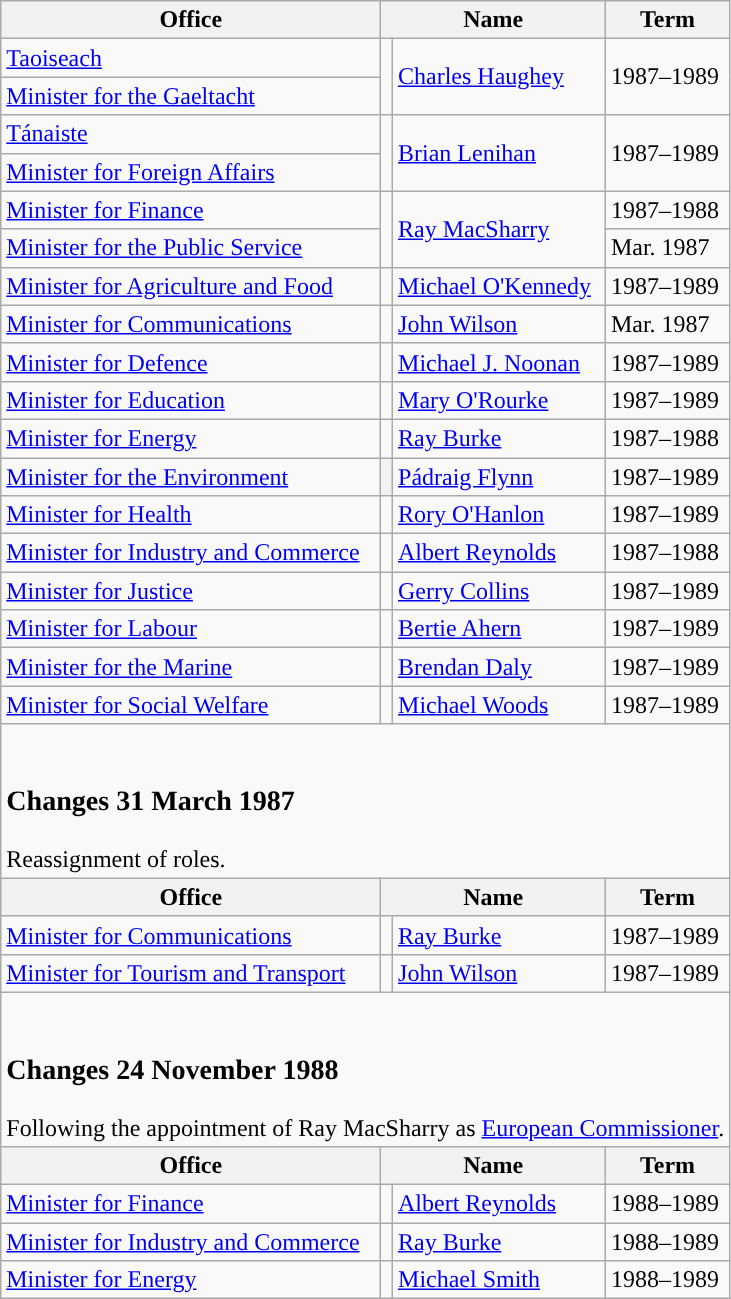<table class="wikitable">
<tr>
<th>Office</th>
<th colspan="2">Name</th>
<th>Term</th>
</tr>
<tr>
<td><a href='#'>Taoiseach</a></td>
<td rowspan=2 style="background-color: "></td>
<td rowspan=2><a href='#'>Charles Haughey</a></td>
<td rowspan=2>1987–1989</td>
</tr>
<tr>
<td><a href='#'>Minister for the Gaeltacht</a></td>
</tr>
<tr>
<td><a href='#'>Tánaiste</a></td>
<td rowspan=2 style="background-color: "></td>
<td rowspan=2><a href='#'>Brian Lenihan</a></td>
<td rowspan=2>1987–1989</td>
</tr>
<tr>
<td><a href='#'>Minister for Foreign Affairs</a></td>
</tr>
<tr>
<td><a href='#'>Minister for Finance</a></td>
<td rowspan=2 style="background-color: "></td>
<td rowspan=2><a href='#'>Ray MacSharry</a></td>
<td>1987–1988</td>
</tr>
<tr>
<td><a href='#'>Minister for the Public Service</a></td>
<td>Mar. 1987</td>
</tr>
<tr>
<td><a href='#'>Minister for Agriculture and Food</a></td>
<td style="background-color: "></td>
<td><a href='#'>Michael O'Kennedy</a></td>
<td>1987–1989</td>
</tr>
<tr>
<td><a href='#'>Minister for Communications</a></td>
<td style="background-color: "></td>
<td><a href='#'>John Wilson</a></td>
<td>Mar. 1987</td>
</tr>
<tr>
<td><a href='#'>Minister for Defence</a></td>
<td style="background-color: "></td>
<td><a href='#'>Michael J. Noonan</a></td>
<td>1987–1989</td>
</tr>
<tr>
<td><a href='#'>Minister for Education</a></td>
<td style="background-color: "></td>
<td><a href='#'>Mary O'Rourke</a></td>
<td>1987–1989</td>
</tr>
<tr>
<td><a href='#'>Minister for Energy</a></td>
<td style="background-color: "></td>
<td><a href='#'>Ray Burke</a></td>
<td>1987–1988</td>
</tr>
<tr>
<td><a href='#'>Minister for the Environment</a></td>
<th style="background-color: "></th>
<td><a href='#'>Pádraig Flynn</a></td>
<td>1987–1989</td>
</tr>
<tr>
<td><a href='#'>Minister for Health</a></td>
<td style="background-color: "></td>
<td><a href='#'>Rory O'Hanlon</a></td>
<td>1987–1989</td>
</tr>
<tr>
<td><a href='#'>Minister for Industry and Commerce</a></td>
<td style="background-color: "></td>
<td><a href='#'>Albert Reynolds</a></td>
<td>1987–1988</td>
</tr>
<tr>
<td><a href='#'>Minister for Justice</a></td>
<td style="background-color: "></td>
<td><a href='#'>Gerry Collins</a></td>
<td>1987–1989</td>
</tr>
<tr>
<td><a href='#'>Minister for Labour</a></td>
<td style="background-color: "></td>
<td><a href='#'>Bertie Ahern</a></td>
<td>1987–1989</td>
</tr>
<tr>
<td><a href='#'>Minister for the Marine</a></td>
<td style="background-color: "></td>
<td><a href='#'>Brendan Daly</a></td>
<td>1987–1989</td>
</tr>
<tr>
<td><a href='#'>Minister for Social Welfare</a></td>
<td style="background-color: "></td>
<td><a href='#'>Michael Woods</a></td>
<td>1987–1989</td>
</tr>
<tr>
<td colspan="4"><br><h3>Changes 31 March 1987</h3>Reassignment of roles.</td>
</tr>
<tr>
<th>Office</th>
<th colspan="2">Name</th>
<th>Term</th>
</tr>
<tr>
<td><a href='#'>Minister for Communications</a></td>
<td style="background-color: "></td>
<td><a href='#'>Ray Burke</a></td>
<td>1987–1989</td>
</tr>
<tr>
<td><a href='#'>Minister for Tourism and Transport</a></td>
<td style="background-color: "></td>
<td><a href='#'>John Wilson</a></td>
<td>1987–1989</td>
</tr>
<tr>
<td colspan="4"><br><h3>Changes 24 November 1988</h3>Following the appointment of Ray MacSharry as <a href='#'>European Commissioner</a>.</td>
</tr>
<tr>
<th>Office</th>
<th colspan="2">Name</th>
<th>Term</th>
</tr>
<tr>
<td><a href='#'>Minister for Finance</a></td>
<td style="background-color: "></td>
<td><a href='#'>Albert Reynolds</a></td>
<td>1988–1989</td>
</tr>
<tr>
<td><a href='#'>Minister for Industry and Commerce</a></td>
<td style="background-color: "></td>
<td><a href='#'>Ray Burke</a></td>
<td>1988–1989</td>
</tr>
<tr>
<td><a href='#'>Minister for Energy</a></td>
<td style="background-color: "></td>
<td><a href='#'>Michael Smith</a></td>
<td>1988–1989</td>
</tr>
</table>
